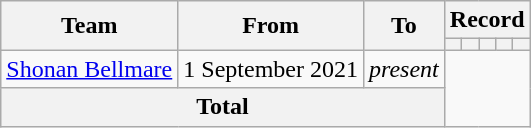<table class=wikitable style="text-align:center">
<tr>
<th rowspan=2>Team</th>
<th rowspan=2>From</th>
<th rowspan=2>To</th>
<th colspan=5>Record</th>
</tr>
<tr>
<th></th>
<th></th>
<th></th>
<th></th>
<th></th>
</tr>
<tr>
<td align=left><a href='#'>Shonan Bellmare</a></td>
<td align=left>1 September 2021</td>
<td align=left><em>present</em><br></td>
</tr>
<tr>
<th colspan=3>Total<br></th>
</tr>
</table>
